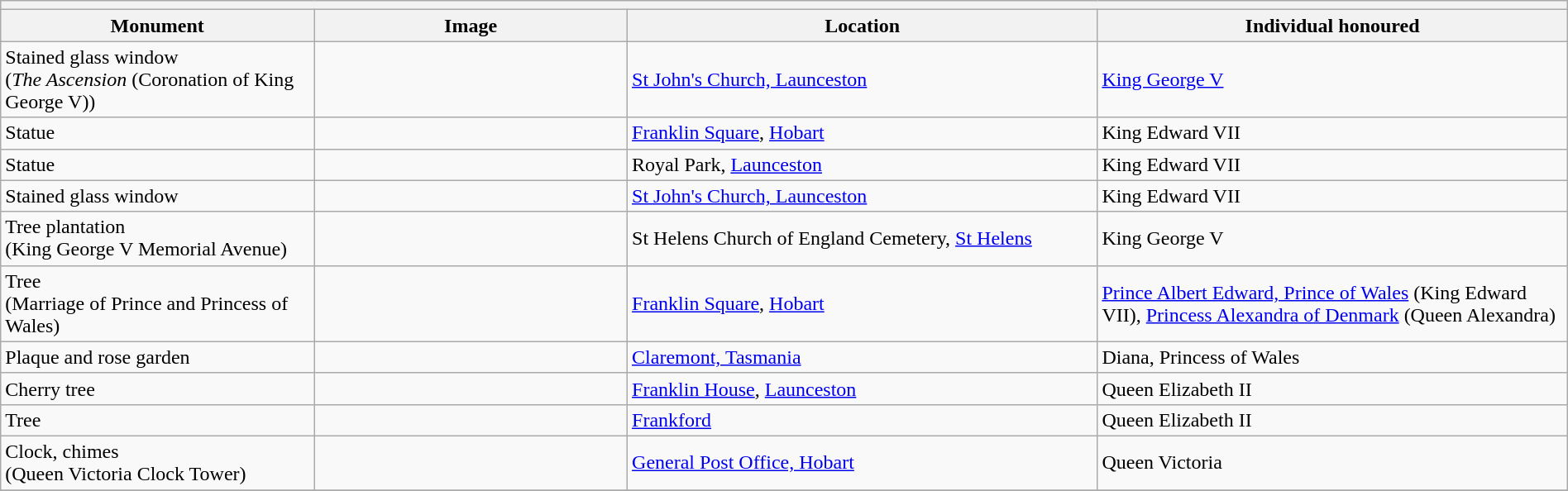<table class="wikitable" style="width:100%">
<tr>
<th colspan="9" align="left"></th>
</tr>
<tr>
<th width="20%">Monument</th>
<th width="20%">Image</th>
<th width="30%">Location</th>
<th width="30%">Individual honoured</th>
</tr>
<tr>
<td>Stained glass window<br>(<em>The Ascension</em> (Coronation of King George V))</td>
<td></td>
<td><a href='#'>St John's Church, Launceston</a></td>
<td><a href='#'>King George V</a></td>
</tr>
<tr>
<td>Statue</td>
<td></td>
<td><a href='#'>Franklin Square</a>, <a href='#'>Hobart</a></td>
<td>King Edward VII</td>
</tr>
<tr>
<td>Statue</td>
<td></td>
<td>Royal Park, <a href='#'>Launceston</a></td>
<td>King Edward VII</td>
</tr>
<tr>
<td>Stained glass window</td>
<td></td>
<td><a href='#'>St John's Church, Launceston</a></td>
<td>King Edward VII</td>
</tr>
<tr>
<td>Tree plantation<br>(King George V Memorial Avenue)</td>
<td></td>
<td>St Helens Church of England Cemetery, <a href='#'>St Helens</a></td>
<td>King George V</td>
</tr>
<tr>
<td>Tree<br>(Marriage of Prince and Princess of Wales)</td>
<td></td>
<td><a href='#'>Franklin Square</a>, <a href='#'>Hobart</a></td>
<td><a href='#'>Prince Albert Edward, Prince of Wales</a> (King Edward VII), <a href='#'>Princess Alexandra of Denmark</a> (Queen Alexandra)</td>
</tr>
<tr>
<td>Plaque and rose garden</td>
<td></td>
<td><a href='#'>Claremont, Tasmania</a></td>
<td>Diana, Princess of Wales</td>
</tr>
<tr>
<td>Cherry tree</td>
<td></td>
<td><a href='#'>Franklin House</a>, <a href='#'>Launceston</a></td>
<td>Queen Elizabeth II</td>
</tr>
<tr>
<td>Tree</td>
<td></td>
<td><a href='#'>Frankford</a></td>
<td>Queen Elizabeth II</td>
</tr>
<tr>
<td>Clock, chimes<br>(Queen Victoria Clock Tower)</td>
<td></td>
<td><a href='#'>General Post Office, Hobart</a></td>
<td>Queen Victoria</td>
</tr>
<tr>
</tr>
</table>
